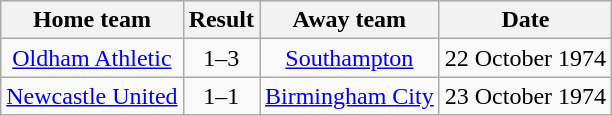<table class="wikitable" style="text-align: center">
<tr>
<th>Home team</th>
<th>Result</th>
<th>Away team</th>
<th>Date</th>
</tr>
<tr>
<td><a href='#'>Oldham Athletic</a></td>
<td>1–3</td>
<td><a href='#'>Southampton</a></td>
<td>22 October 1974</td>
</tr>
<tr>
<td><a href='#'>Newcastle United</a></td>
<td>1–1</td>
<td><a href='#'>Birmingham City</a></td>
<td>23 October 1974</td>
</tr>
</table>
